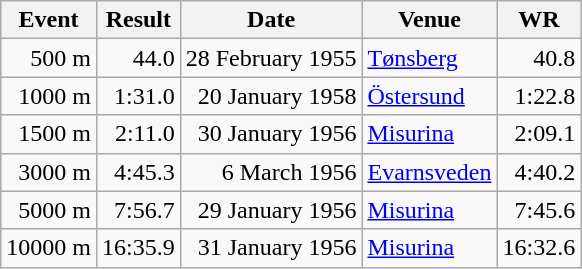<table class="wikitable">
<tr>
<th>Event</th>
<th>Result</th>
<th>Date</th>
<th>Venue</th>
<th>WR</th>
</tr>
<tr align="right">
<td>500 m</td>
<td>44.0</td>
<td>28 February 1955</td>
<td align="left"><a href='#'>Tønsberg</a></td>
<td>40.8</td>
</tr>
<tr align="right">
<td>1000 m</td>
<td>1:31.0</td>
<td>20 January 1958</td>
<td align="left"><a href='#'>Östersund</a></td>
<td>1:22.8</td>
</tr>
<tr align="right">
<td>1500 m</td>
<td>2:11.0</td>
<td>30 January 1956</td>
<td align="left"><a href='#'>Misurina</a></td>
<td>2:09.1</td>
</tr>
<tr align="right">
<td>3000 m</td>
<td>4:45.3</td>
<td>6 March 1956</td>
<td align="left"><a href='#'>Evarnsveden</a></td>
<td>4:40.2</td>
</tr>
<tr align="right">
<td>5000 m</td>
<td>7:56.7</td>
<td>29 January 1956</td>
<td align="left"><a href='#'>Misurina</a></td>
<td>7:45.6</td>
</tr>
<tr align="right">
<td>10000 m</td>
<td>16:35.9</td>
<td>31 January 1956</td>
<td align="left"><a href='#'>Misurina</a></td>
<td>16:32.6</td>
</tr>
</table>
